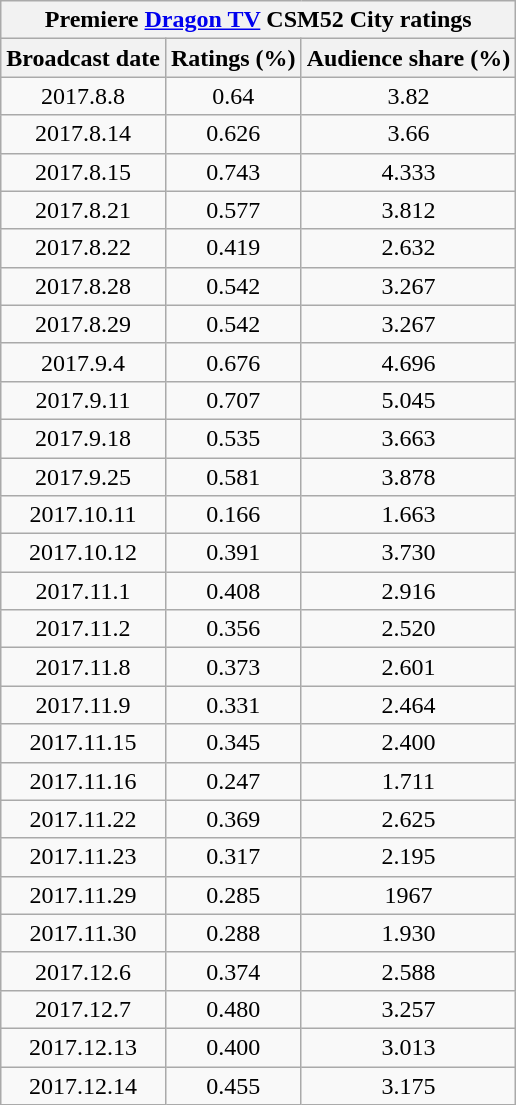<table class="wikitable sortable mw-collapsible jquery-tablesorter" style="text-align:center">
<tr>
<th colspan="3" rowspan="1">Premiere <a href='#'>Dragon TV</a> CSM52 City ratings</th>
</tr>
<tr>
<th>Broadcast date</th>
<th>Ratings (%)</th>
<th>Audience share (%)</th>
</tr>
<tr>
<td>2017.8.8</td>
<td>0.64</td>
<td>3.82</td>
</tr>
<tr>
<td>2017.8.14</td>
<td>0.626</td>
<td>3.66</td>
</tr>
<tr>
<td>2017.8.15</td>
<td>0.743</td>
<td>4.333</td>
</tr>
<tr>
<td>2017.8.21</td>
<td>0.577</td>
<td>3.812</td>
</tr>
<tr>
<td>2017.8.22</td>
<td>0.419</td>
<td>2.632</td>
</tr>
<tr>
<td>2017.8.28</td>
<td>0.542</td>
<td>3.267</td>
</tr>
<tr>
<td>2017.8.29</td>
<td>0.542</td>
<td>3.267</td>
</tr>
<tr>
<td>2017.9.4</td>
<td>0.676</td>
<td>4.696</td>
</tr>
<tr>
<td>2017.9.11</td>
<td>0.707</td>
<td>5.045</td>
</tr>
<tr>
<td>2017.9.18</td>
<td>0.535</td>
<td>3.663</td>
</tr>
<tr>
<td>2017.9.25</td>
<td>0.581</td>
<td>3.878</td>
</tr>
<tr>
<td>2017.10.11</td>
<td>0.166</td>
<td>1.663</td>
</tr>
<tr>
<td>2017.10.12</td>
<td>0.391</td>
<td>3.730</td>
</tr>
<tr>
<td>2017.11.1</td>
<td>0.408</td>
<td>2.916</td>
</tr>
<tr>
<td>2017.11.2</td>
<td>0.356</td>
<td>2.520</td>
</tr>
<tr>
<td>2017.11.8</td>
<td>0.373</td>
<td>2.601</td>
</tr>
<tr>
<td>2017.11.9</td>
<td>0.331</td>
<td>2.464</td>
</tr>
<tr>
<td>2017.11.15</td>
<td>0.345</td>
<td>2.400</td>
</tr>
<tr>
<td>2017.11.16</td>
<td>0.247</td>
<td>1.711</td>
</tr>
<tr>
<td>2017.11.22</td>
<td>0.369</td>
<td>2.625</td>
</tr>
<tr>
<td>2017.11.23</td>
<td>0.317</td>
<td>2.195</td>
</tr>
<tr>
<td>2017.11.29</td>
<td>0.285</td>
<td>1967</td>
</tr>
<tr>
<td>2017.11.30</td>
<td>0.288</td>
<td>1.930</td>
</tr>
<tr>
<td>2017.12.6</td>
<td>0.374</td>
<td>2.588</td>
</tr>
<tr>
<td>2017.12.7</td>
<td>0.480</td>
<td>3.257</td>
</tr>
<tr>
<td>2017.12.13</td>
<td>0.400</td>
<td>3.013</td>
</tr>
<tr>
<td>2017.12.14</td>
<td>0.455</td>
<td>3.175</td>
</tr>
</table>
